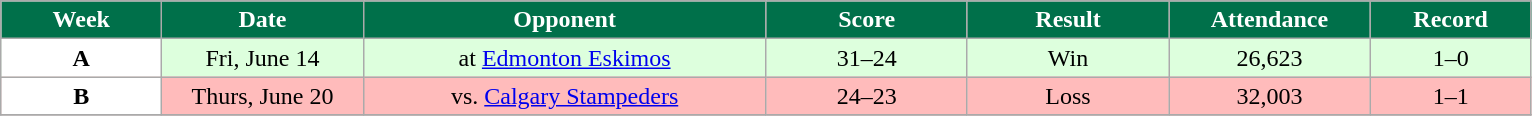<table class="wikitable sortable">
<tr>
<th style="background:#00704A;color:white;"   width="8%">Week</th>
<th style="background:#00704A;color:White;"   width="10%">Date</th>
<th style="background:#00704A;color:White;"   width="20%">Opponent</th>
<th style="background:#00704A;color:White;"   width="10%">Score</th>
<th style="background:#00704A;color:White;"   width="10%">Result</th>
<th style="background:#00704A;color:White;"   width="10%">Attendance</th>
<th style="background:#00704A;color:White;"   width="8%">Record</th>
</tr>
<tr align="center" bgcolor="#ddffdd">
<th style="text-align:center; background:white;"><span><strong>A</strong></span></th>
<td>Fri, June 14</td>
<td>at <a href='#'>Edmonton Eskimos</a></td>
<td>31–24</td>
<td>Win</td>
<td>26,623</td>
<td>1–0</td>
</tr>
<tr align="center" bgcolor="#ffbbbb">
<th style="text-align:center; background:white;"><span><strong>B</strong></span></th>
<td>Thurs, June 20</td>
<td>vs. <a href='#'>Calgary Stampeders</a></td>
<td>24–23</td>
<td>Loss</td>
<td>32,003</td>
<td>1–1</td>
</tr>
<tr>
</tr>
</table>
